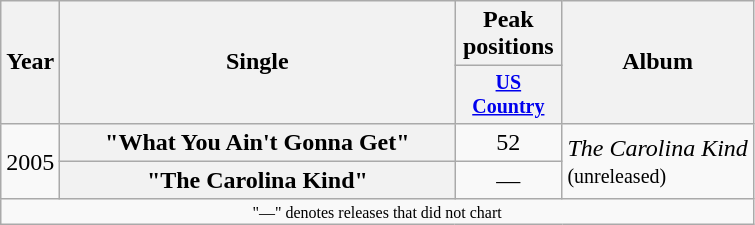<table class="wikitable plainrowheaders" style="text-align:center;">
<tr>
<th rowspan="2">Year</th>
<th rowspan="2" style="width:16em;">Single</th>
<th>Peak positions</th>
<th rowspan="2">Album</th>
</tr>
<tr style="font-size:smaller;">
<th style="width:65px;"><a href='#'>US Country</a></th>
</tr>
<tr>
<td rowspan="2">2005</td>
<th scope="row">"What You Ain't Gonna Get"</th>
<td>52</td>
<td style="text-align:left;" rowspan="2"><em>The Carolina Kind</em><br><small>(unreleased)</small></td>
</tr>
<tr>
<th scope="row">"The Carolina Kind"</th>
<td>—</td>
</tr>
<tr>
<td colspan="4" style="font-size:8pt">"—" denotes releases that did not chart</td>
</tr>
</table>
